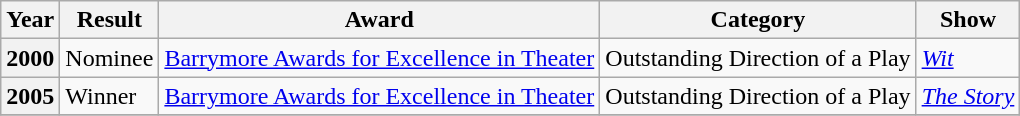<table class="wikitable plainrowheaders sortable">
<tr>
<th scope="col">Year</th>
<th scope="col">Result</th>
<th scope="col">Award</th>
<th scope="col">Category</th>
<th scope="col">Show</th>
</tr>
<tr>
<th scope="row">2000</th>
<td>Nominee</td>
<td><a href='#'>Barrymore Awards for Excellence in Theater</a></td>
<td>Outstanding Direction of a Play</td>
<td><em><a href='#'>Wit</a></em></td>
</tr>
<tr>
<th scope="row">2005</th>
<td>Winner</td>
<td><a href='#'>Barrymore Awards for Excellence in Theater</a></td>
<td>Outstanding Direction of a Play</td>
<td><em><a href='#'>The Story</a></em></td>
</tr>
<tr>
</tr>
</table>
